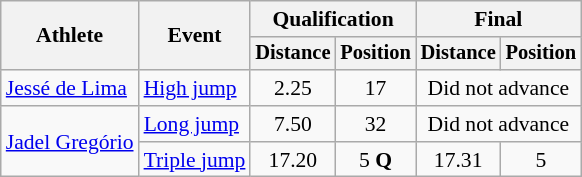<table class=wikitable style="font-size:90%">
<tr>
<th rowspan="2">Athlete</th>
<th rowspan="2">Event</th>
<th colspan="2">Qualification</th>
<th colspan="2">Final</th>
</tr>
<tr style="font-size:95%">
<th>Distance</th>
<th>Position</th>
<th>Distance</th>
<th>Position</th>
</tr>
<tr align=center>
<td align=left><a href='#'>Jessé de Lima</a></td>
<td align=left><a href='#'>High jump</a></td>
<td>2.25</td>
<td>17</td>
<td colspan=2>Did not advance</td>
</tr>
<tr align=center>
<td align=left rowspan=2><a href='#'>Jadel Gregório</a></td>
<td align=left><a href='#'>Long jump</a></td>
<td>7.50</td>
<td>32</td>
<td colspan=2>Did not advance</td>
</tr>
<tr align=center>
<td align=left><a href='#'>Triple jump</a></td>
<td>17.20</td>
<td>5 <strong>Q</strong></td>
<td>17.31</td>
<td>5</td>
</tr>
</table>
